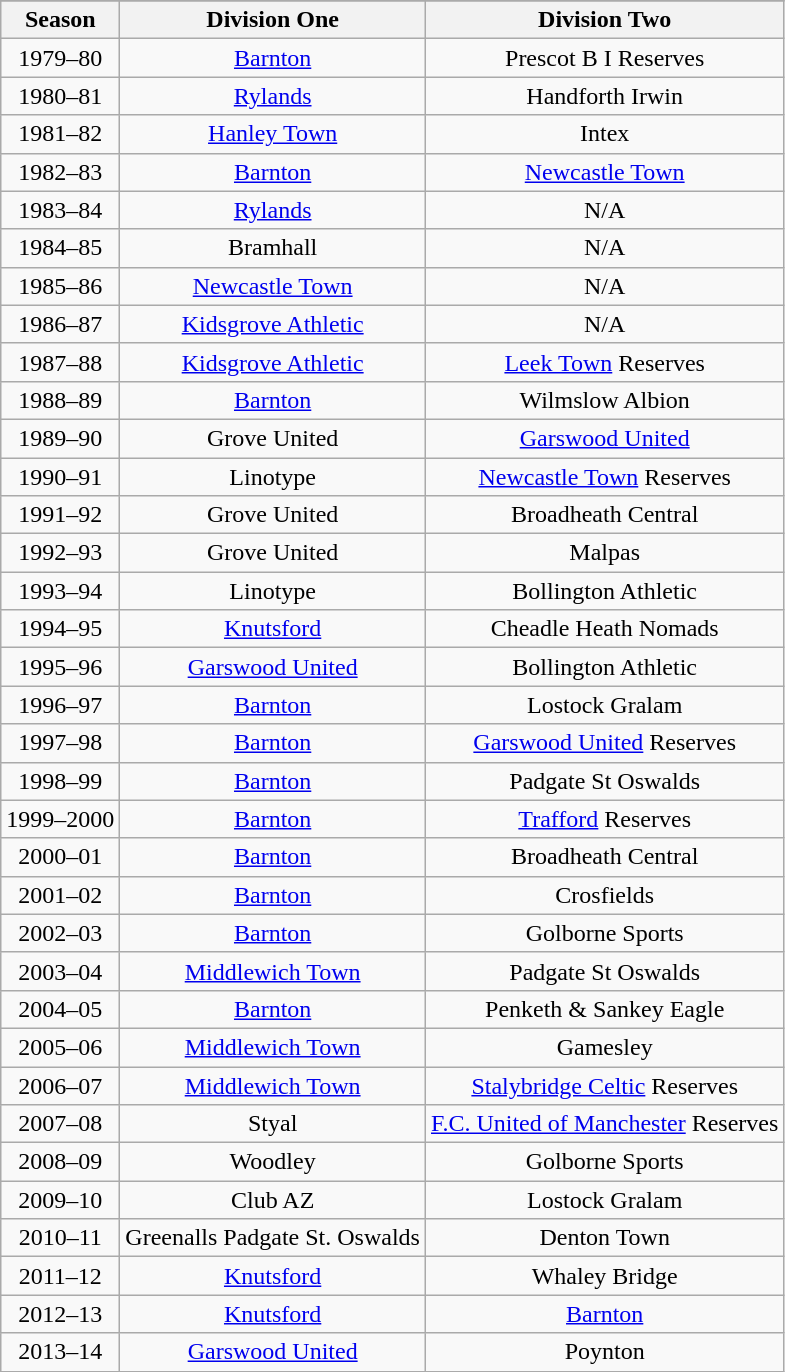<table class="wikitable" style="text-align: center">
<tr>
</tr>
<tr>
<th>Season</th>
<th>Division One</th>
<th>Division Two</th>
</tr>
<tr>
<td>1979–80</td>
<td><a href='#'>Barnton</a></td>
<td>Prescot B I Reserves</td>
</tr>
<tr>
<td>1980–81</td>
<td><a href='#'>Rylands</a></td>
<td>Handforth Irwin</td>
</tr>
<tr>
<td>1981–82</td>
<td><a href='#'>Hanley Town</a></td>
<td>Intex</td>
</tr>
<tr>
<td>1982–83</td>
<td><a href='#'>Barnton</a></td>
<td><a href='#'>Newcastle Town</a></td>
</tr>
<tr>
<td>1983–84</td>
<td><a href='#'>Rylands</a></td>
<td>N/A</td>
</tr>
<tr>
<td>1984–85</td>
<td>Bramhall</td>
<td>N/A</td>
</tr>
<tr>
<td>1985–86</td>
<td><a href='#'>Newcastle Town</a></td>
<td>N/A</td>
</tr>
<tr>
<td>1986–87</td>
<td><a href='#'>Kidsgrove Athletic</a></td>
<td>N/A</td>
</tr>
<tr>
<td>1987–88</td>
<td><a href='#'>Kidsgrove Athletic</a></td>
<td><a href='#'>Leek Town</a> Reserves</td>
</tr>
<tr>
<td>1988–89</td>
<td><a href='#'>Barnton</a></td>
<td>Wilmslow Albion</td>
</tr>
<tr>
<td>1989–90</td>
<td>Grove United</td>
<td><a href='#'>Garswood United</a></td>
</tr>
<tr>
<td>1990–91</td>
<td>Linotype</td>
<td><a href='#'>Newcastle Town</a> Reserves</td>
</tr>
<tr>
<td>1991–92</td>
<td>Grove United</td>
<td>Broadheath Central</td>
</tr>
<tr>
<td>1992–93</td>
<td>Grove United</td>
<td>Malpas</td>
</tr>
<tr>
<td>1993–94</td>
<td>Linotype</td>
<td>Bollington Athletic</td>
</tr>
<tr>
<td>1994–95</td>
<td><a href='#'>Knutsford</a></td>
<td>Cheadle Heath Nomads</td>
</tr>
<tr>
<td>1995–96</td>
<td><a href='#'>Garswood United</a></td>
<td>Bollington Athletic</td>
</tr>
<tr>
<td>1996–97</td>
<td><a href='#'>Barnton</a></td>
<td>Lostock Gralam</td>
</tr>
<tr>
<td>1997–98</td>
<td><a href='#'>Barnton</a></td>
<td><a href='#'>Garswood United</a> Reserves</td>
</tr>
<tr>
<td>1998–99</td>
<td><a href='#'>Barnton</a></td>
<td>Padgate St Oswalds</td>
</tr>
<tr>
<td>1999–2000</td>
<td><a href='#'>Barnton</a></td>
<td><a href='#'>Trafford</a> Reserves</td>
</tr>
<tr>
<td>2000–01</td>
<td><a href='#'>Barnton</a></td>
<td>Broadheath Central</td>
</tr>
<tr>
<td>2001–02</td>
<td><a href='#'>Barnton</a></td>
<td>Crosfields</td>
</tr>
<tr>
<td>2002–03</td>
<td><a href='#'>Barnton</a></td>
<td>Golborne Sports</td>
</tr>
<tr>
<td>2003–04</td>
<td><a href='#'>Middlewich Town</a></td>
<td>Padgate St Oswalds</td>
</tr>
<tr>
<td>2004–05</td>
<td><a href='#'>Barnton</a></td>
<td>Penketh & Sankey Eagle</td>
</tr>
<tr>
<td>2005–06</td>
<td><a href='#'>Middlewich Town</a></td>
<td>Gamesley</td>
</tr>
<tr>
<td>2006–07</td>
<td><a href='#'>Middlewich Town</a></td>
<td><a href='#'>Stalybridge Celtic</a> Reserves</td>
</tr>
<tr>
<td>2007–08</td>
<td>Styal</td>
<td><a href='#'>F.C. United of Manchester</a> Reserves</td>
</tr>
<tr>
<td>2008–09</td>
<td>Woodley</td>
<td>Golborne Sports</td>
</tr>
<tr>
<td>2009–10</td>
<td>Club AZ</td>
<td>Lostock Gralam</td>
</tr>
<tr>
<td>2010–11</td>
<td>Greenalls Padgate St. Oswalds</td>
<td>Denton Town</td>
</tr>
<tr>
<td>2011–12</td>
<td><a href='#'>Knutsford</a></td>
<td>Whaley Bridge</td>
</tr>
<tr>
<td>2012–13</td>
<td><a href='#'>Knutsford</a></td>
<td><a href='#'>Barnton</a></td>
</tr>
<tr>
<td>2013–14</td>
<td><a href='#'>Garswood United</a></td>
<td>Poynton</td>
</tr>
</table>
